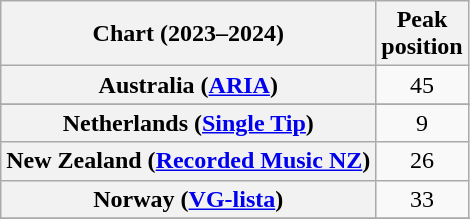<table class="wikitable sortable plainrowheaders" style="text-align:center">
<tr>
<th scope="col">Chart (2023–2024)</th>
<th scope="col">Peak<br>position</th>
</tr>
<tr>
<th scope="row">Australia (<a href='#'>ARIA</a>)</th>
<td>45</td>
</tr>
<tr>
</tr>
<tr>
</tr>
<tr>
</tr>
<tr>
</tr>
<tr>
</tr>
<tr>
</tr>
<tr>
</tr>
<tr>
<th scope="row">Netherlands (<a href='#'>Single Tip</a>)</th>
<td>9</td>
</tr>
<tr>
<th scope="row">New Zealand (<a href='#'>Recorded Music NZ</a>)</th>
<td>26</td>
</tr>
<tr>
<th scope="row">Norway (<a href='#'>VG-lista</a>)</th>
<td>33</td>
</tr>
<tr>
</tr>
<tr>
</tr>
<tr>
</tr>
<tr>
</tr>
<tr>
</tr>
<tr>
</tr>
<tr>
</tr>
</table>
